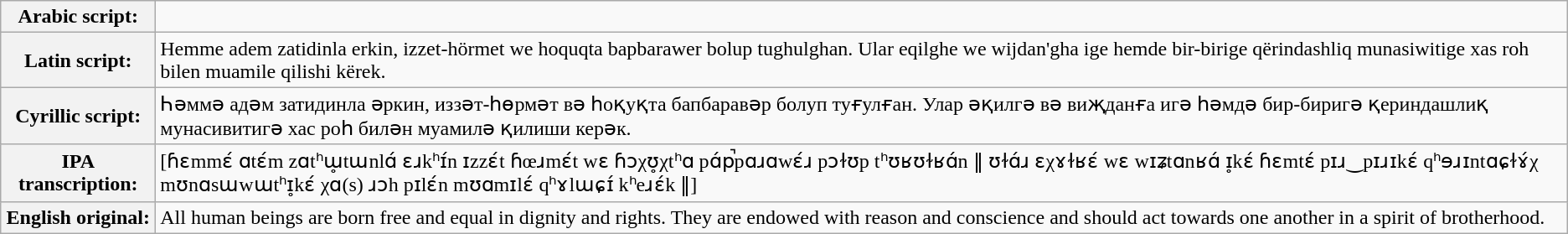<table class="wikitable">
<tr>
<th>Arabic script:</th>
<td dir="rtl"></td>
</tr>
<tr>
<th>Latin script:</th>
<td>Hemme adem zatidinla erkin, izzet-hörmet we hoquqta bapbarawer bolup tughulghan. Ular eqilghe we wijdan'gha ige hemde bir-birige qërindashliq munasiwitige xas roh bilen muamile qilishi kërek.</td>
</tr>
<tr>
<th>Cyrillic script:</th>
<td>Һәммә адәм затидинла әркин, иззәт-һөрмәт вә һоқуқта бапбаравәр болуп туғулған. Улар әқилгә вә виҗданға игә һәмдә бир-биригә қериндашлиқ мунасивитигә хас роһ билән муамилә қилиши керәк.</td>
</tr>
<tr>
<th>IPA transcription:</th>
<td>[ɦɛmmɛ́ ɑtɛ́m zɑtʰɯ̥tɯnlɑ́ ɛɹkʰɪ́n ɪzzɛ́t ɦœɹmɛ́t wɛ ɦɔχʊ̥χtʰɑ pɑ́p̚pɑɹɑwɛ́ɹ pɔɫʊp tʰʊʁʊɫʁɑ́n ‖ ʊɫɑ́ɹ ɛχɤɫʁɛ́ wɛ wɪʑtɑnʁɑ́ ɪ̥kɛ́ ɦɛmtɛ́ pɪɹ‿pɪɹɪkɛ́ qʰɘɹɪntɑɕɫɤ́χ mʊnɑsɯwɯtʰɪ̥kɛ́ χɑ(s) ɹɔh pɪlɛ́n mʊɑmɪlɛ́ qʰɤlɯɕɪ́ kʰeɹɛ́k ‖]</td>
</tr>
<tr>
<th>English original:</th>
<td>All human beings are born free and equal in dignity and rights. They are endowed with reason and conscience and should act towards one another in a spirit of brotherhood.</td>
</tr>
</table>
